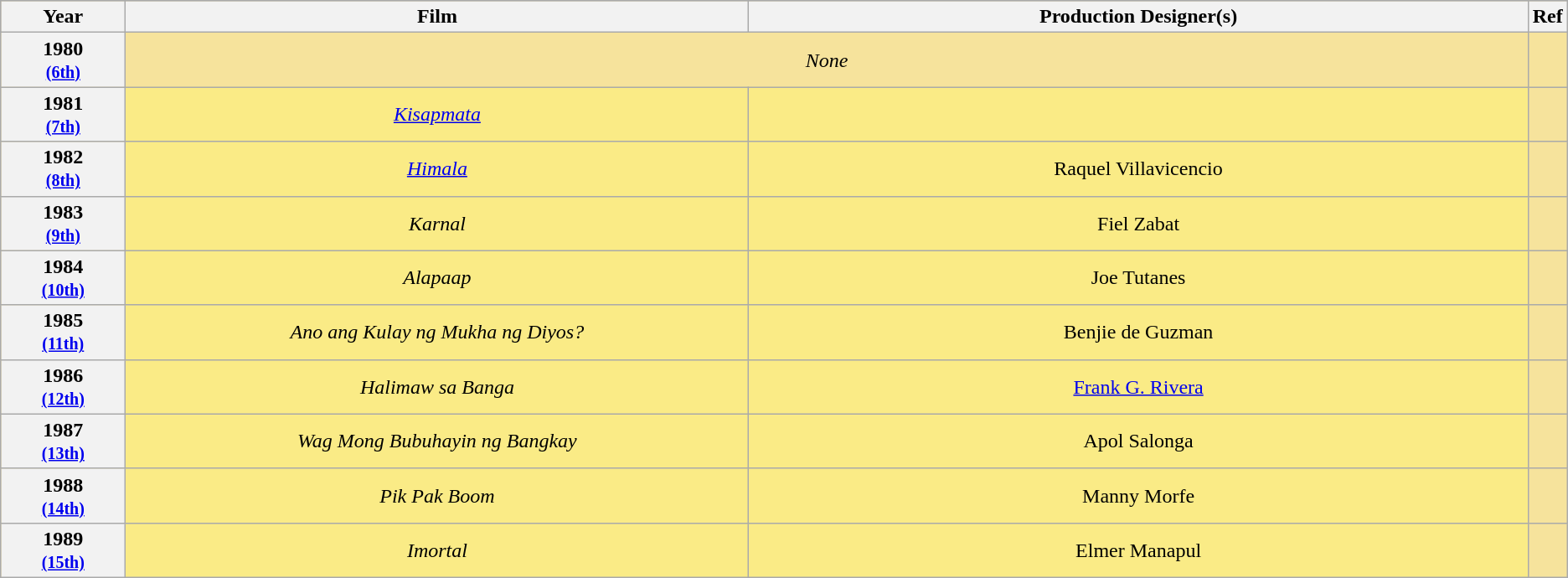<table class="wikitable" rowspan=2 style="text-align: center; background: #f6e39c">
<tr style="background:#bebebe;">
<th scope="col" style="width:8%;">Year</th>
<th scope="col" style="width:40%;">Film</th>
<th scope="col" style="width:50%;">Production Designer(s)</th>
<th scope="col" style="width:2%;">Ref</th>
</tr>
<tr>
<th scope="row" style="text-align:center">1980 <br><small><a href='#'>(6th)</a> </small></th>
<td colspan=2><em>None</em></td>
<td></td>
</tr>
<tr>
<th scope="row" style="text-align:center">1981 <br><small><a href='#'>(7th)</a> </small></th>
<td style="background:#FAEB86"><em><a href='#'>Kisapmata</a></em></td>
<td style="background:#FAEB86"></td>
<td></td>
</tr>
<tr>
<th scope="row" style="text-align:center">1982 <br><small><a href='#'>(8th)</a> </small></th>
<td style="background:#FAEB86"><em><a href='#'>Himala</a></em></td>
<td style="background:#FAEB86">Raquel Villavicencio</td>
<td></td>
</tr>
<tr>
<th scope="row" style="text-align:center">1983 <br><small><a href='#'>(9th)</a> </small></th>
<td style="background:#FAEB86"><em>Karnal</em></td>
<td style="background:#FAEB86">Fiel Zabat</td>
<td></td>
</tr>
<tr>
<th scope="row" style="text-align:center">1984 <br><small><a href='#'>(10th)</a> </small></th>
<td style="background:#FAEB86"><em>Alapaap</em></td>
<td style="background:#FAEB86">Joe Tutanes</td>
<td></td>
</tr>
<tr>
<th scope="row" style="text-align:center">1985 <br><small><a href='#'>(11th)</a> </small></th>
<td style="background:#FAEB86"><em>Ano ang Kulay ng Mukha ng Diyos?</em></td>
<td style="background:#FAEB86">Benjie de Guzman</td>
<td></td>
</tr>
<tr>
<th scope="row" style="text-align:center">1986 <br><small><a href='#'>(12th)</a> </small></th>
<td style="background:#FAEB86"><em>Halimaw sa Banga</em></td>
<td style="background:#FAEB86"><a href='#'>Frank G. Rivera</a></td>
<td></td>
</tr>
<tr>
<th scope="row" style="text-align:center">1987 <br><small><a href='#'>(13th)</a> </small></th>
<td style="background:#FAEB86"><em>Wag Mong Bubuhayin ng Bangkay</em></td>
<td style="background:#FAEB86">Apol Salonga</td>
<td></td>
</tr>
<tr>
<th scope="row" style="text-align:center">1988 <br><small><a href='#'>(14th)</a> </small></th>
<td style="background:#FAEB86"><em>Pik Pak Boom</em></td>
<td style="background:#FAEB86">Manny Morfe</td>
<td></td>
</tr>
<tr>
<th scope="row" style="text-align:center">1989 <br><small><a href='#'>(15th)</a> </small></th>
<td style="background:#FAEB86"><em>Imortal</em></td>
<td style="background:#FAEB86">Elmer Manapul</td>
<td></td>
</tr>
</table>
